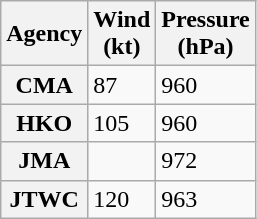<table class="wikitable floatleft">
<tr>
<th>Agency</th>
<th>Wind<br>(kt)</th>
<th>Pressure<br>(hPa)</th>
</tr>
<tr>
<th>CMA</th>
<td>87</td>
<td>960</td>
</tr>
<tr>
<th>HKO</th>
<td>105</td>
<td>960</td>
</tr>
<tr>
<th>JMA</th>
<td></td>
<td>972</td>
</tr>
<tr>
<th>JTWC</th>
<td>120</td>
<td>963</td>
</tr>
</table>
